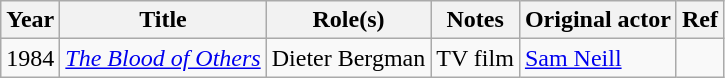<table class="wikitable plainrowheaders sortable">
<tr>
<th scope="col">Year</th>
<th scope="col">Title</th>
<th scope="col">Role(s)</th>
<th scope="col">Notes</th>
<th scope="col">Original actor</th>
<th scope="col" class="unsortable">Ref</th>
</tr>
<tr>
<td>1984</td>
<td><em><a href='#'>The Blood of Others</a></em></td>
<td>Dieter Bergman</td>
<td>TV film</td>
<td><a href='#'>Sam Neill</a></td>
<td></td>
</tr>
</table>
